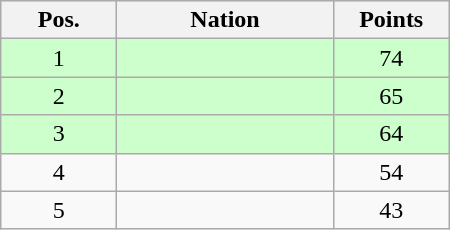<table class="wikitable gauche" cellspacing="1" style="width:300px;">
<tr style="background:#efefef; text-align:center;">
<th style="width:70px;">Pos.</th>
<th>Nation</th>
<th style="width:70px;">Points</th>
</tr>
<tr style="vertical-align:top; text-align:center; background:#ccffcc;">
<td>1</td>
<td style="text-align:left;"></td>
<td>74</td>
</tr>
<tr style="vertical-align:top; text-align:center; background:#ccffcc;">
<td>2</td>
<td style="text-align:left;"></td>
<td>65</td>
</tr>
<tr style="vertical-align:top; text-align:center; background:#ccffcc;">
<td>3</td>
<td style="text-align:left;"></td>
<td>64</td>
</tr>
<tr style="vertical-align:top; text-align:center;">
<td>4</td>
<td style="text-align:left;"></td>
<td>54</td>
</tr>
<tr style="vertical-align:top; text-align:center;">
<td>5</td>
<td style="text-align:left;"></td>
<td>43</td>
</tr>
</table>
